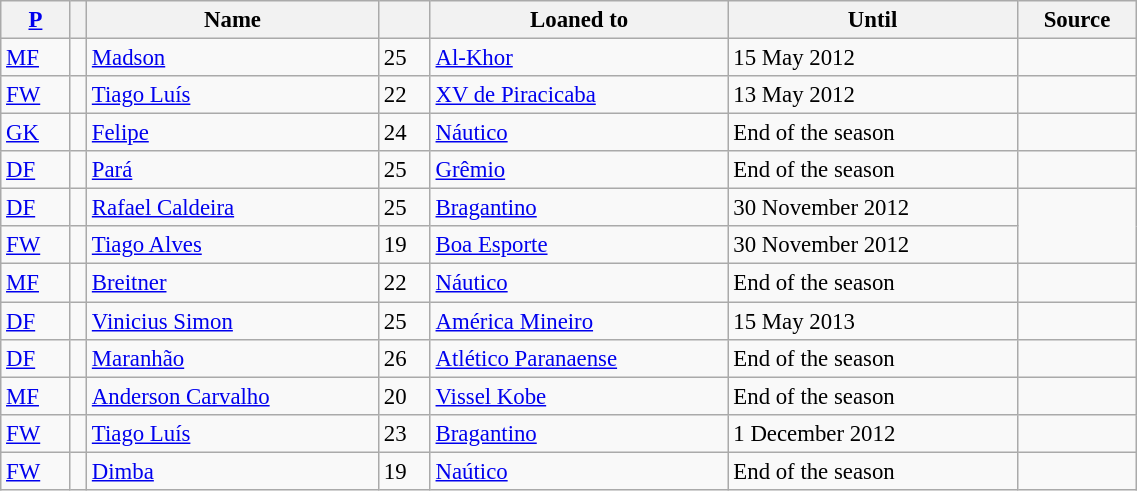<table class="wikitable sortable" style="width:60%; text-align:center; font-size:95%; text-align:left;">
<tr>
<th><a href='#'>P</a></th>
<th></th>
<th>Name</th>
<th></th>
<th>Loaned to</th>
<th>Until</th>
<th>Source</th>
</tr>
<tr>
<td><a href='#'>MF</a></td>
<td></td>
<td style="text-align:left;"><a href='#'>Madson</a></td>
<td>25</td>
<td style="text-align:left;"><a href='#'>Al-Khor</a> </td>
<td>15 May 2012</td>
<td><small></small></td>
</tr>
<tr>
<td><a href='#'>FW</a></td>
<td></td>
<td style="text-align:left;"><a href='#'>Tiago Luís</a></td>
<td>22</td>
<td style="text-align:left;"><a href='#'>XV de Piracicaba</a></td>
<td>13 May 2012</td>
<td><small></small></td>
</tr>
<tr>
<td><a href='#'>GK</a></td>
<td></td>
<td style="text-align:left;"><a href='#'>Felipe</a></td>
<td>24</td>
<td style="text-align:left;"><a href='#'>Náutico</a></td>
<td>End of the season</td>
<td><small></small></td>
</tr>
<tr>
<td><a href='#'>DF</a></td>
<td></td>
<td style="text-align:left;"><a href='#'>Pará</a></td>
<td>25</td>
<td style="text-align:left;"><a href='#'>Grêmio</a></td>
<td>End of the season</td>
<td><small></small></td>
</tr>
<tr>
<td><a href='#'>DF</a></td>
<td></td>
<td style="text-align:left;"><a href='#'>Rafael Caldeira</a></td>
<td>25</td>
<td style="text-align:left;"><a href='#'>Bragantino</a></td>
<td>30 November 2012</td>
<td rowspan=2><small></small></td>
</tr>
<tr>
<td><a href='#'>FW</a></td>
<td></td>
<td style="text-align:left;"><a href='#'>Tiago Alves</a></td>
<td>19</td>
<td style="text-align:left;"><a href='#'>Boa Esporte</a></td>
<td>30 November 2012</td>
</tr>
<tr>
<td><a href='#'>MF</a></td>
<td></td>
<td style="text-align:left;"><a href='#'>Breitner</a></td>
<td>22</td>
<td style="text-align:left;"><a href='#'>Náutico</a></td>
<td>End of the season</td>
<td><small></small></td>
</tr>
<tr>
<td><a href='#'>DF</a></td>
<td></td>
<td style="text-align:left;"><a href='#'>Vinicius Simon</a></td>
<td>25</td>
<td style="text-align:left;"><a href='#'>América Mineiro</a></td>
<td>15 May 2013</td>
<td><small></small></td>
</tr>
<tr>
<td><a href='#'>DF</a></td>
<td></td>
<td style="text-align:left;"><a href='#'>Maranhão</a></td>
<td>26</td>
<td style="text-align:left;"><a href='#'>Atlético Paranaense</a></td>
<td>End of the season</td>
<td><small></small></td>
</tr>
<tr>
<td><a href='#'>MF</a></td>
<td></td>
<td style="text-align:left;"><a href='#'>Anderson Carvalho</a></td>
<td>20</td>
<td style="text-align:left;"><a href='#'>Vissel Kobe</a> </td>
<td>End of the season</td>
<td><small></small></td>
</tr>
<tr>
<td><a href='#'>FW</a></td>
<td></td>
<td style="text-align:left;"><a href='#'>Tiago Luís</a></td>
<td>23</td>
<td style="text-align:left;"><a href='#'>Bragantino</a></td>
<td>1 December 2012</td>
<td><small></small></td>
</tr>
<tr>
<td><a href='#'>FW</a></td>
<td></td>
<td style="text-align:left;"><a href='#'>Dimba</a></td>
<td>19</td>
<td style="text-align:left;"><a href='#'>Naútico</a></td>
<td>End of the season</td>
<td><small></small></td>
</tr>
</table>
